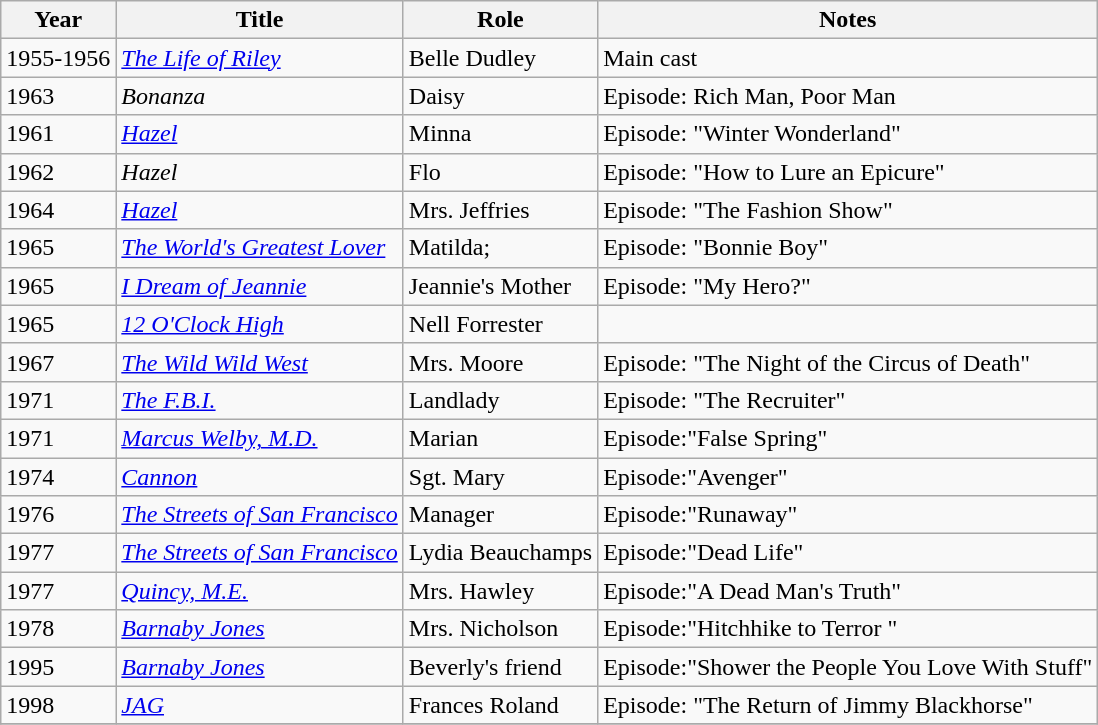<table class="wikitable">
<tr>
<th>Year</th>
<th>Title</th>
<th>Role</th>
<th>Notes</th>
</tr>
<tr>
<td>1955-1956</td>
<td><em><a href='#'>The Life of Riley</a></em></td>
<td>Belle Dudley</td>
<td>Main cast</td>
</tr>
<tr>
<td>1963</td>
<td><em>Bonanza</em></td>
<td>Daisy</td>
<td>Episode: Rich Man, Poor Man</td>
</tr>
<tr>
<td>1961</td>
<td><em><a href='#'>Hazel</a></em></td>
<td>Minna</td>
<td>Episode: "Winter Wonderland"</td>
</tr>
<tr>
<td>1962</td>
<td><em>Hazel</em></td>
<td>Flo</td>
<td>Episode: "How to Lure an Epicure"</td>
</tr>
<tr>
<td>1964</td>
<td><em><a href='#'>Hazel</a></em></td>
<td>Mrs. Jeffries</td>
<td>Episode: "The Fashion Show"</td>
</tr>
<tr>
<td>1965</td>
<td><em><a href='#'>The World's Greatest Lover</a></em></td>
<td>Matilda;</td>
<td>Episode: "Bonnie Boy"</td>
</tr>
<tr>
<td>1965</td>
<td><em><a href='#'>I Dream of Jeannie</a></em></td>
<td>Jeannie's Mother</td>
<td>Episode: "My Hero?"</td>
</tr>
<tr>
<td>1965</td>
<td><em><a href='#'>12 O'Clock High</a></em></td>
<td>Nell Forrester</td>
<td></td>
</tr>
<tr>
<td>1967</td>
<td><em><a href='#'>The Wild Wild West</a></em></td>
<td>Mrs. Moore</td>
<td>Episode: "The Night of the Circus of Death"</td>
</tr>
<tr>
<td>1971</td>
<td><em><a href='#'>The F.B.I.</a></em></td>
<td>Landlady</td>
<td>Episode: "The Recruiter"</td>
</tr>
<tr>
<td>1971</td>
<td><em><a href='#'>Marcus Welby, M.D.</a></em></td>
<td>Marian</td>
<td>Episode:"False Spring"</td>
</tr>
<tr>
<td>1974</td>
<td><em><a href='#'>Cannon</a></em></td>
<td>Sgt. Mary</td>
<td>Episode:"Avenger"</td>
</tr>
<tr>
<td>1976</td>
<td><em><a href='#'>The Streets of San Francisco</a></em></td>
<td>Manager</td>
<td>Episode:"Runaway"</td>
</tr>
<tr>
<td>1977</td>
<td><em><a href='#'>The Streets of San Francisco</a></em></td>
<td>Lydia Beauchamps</td>
<td>Episode:"Dead Life"</td>
</tr>
<tr>
<td>1977</td>
<td><em><a href='#'>Quincy, M.E.</a></em></td>
<td>Mrs. Hawley</td>
<td>Episode:"A Dead Man's Truth"</td>
</tr>
<tr>
<td>1978</td>
<td><em><a href='#'>Barnaby Jones</a></em></td>
<td>Mrs. Nicholson</td>
<td>Episode:"Hitchhike to Terror "</td>
</tr>
<tr>
<td>1995</td>
<td><em><a href='#'>Barnaby Jones</a></em></td>
<td>Beverly's friend</td>
<td>Episode:"Shower the People You Love With Stuff"</td>
</tr>
<tr>
<td>1998</td>
<td><em><a href='#'>JAG</a></em></td>
<td>Frances Roland</td>
<td>Episode: "The Return of Jimmy Blackhorse"</td>
</tr>
<tr>
</tr>
</table>
